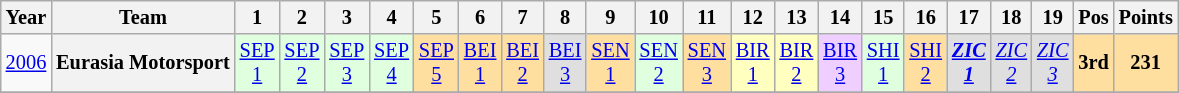<table class="wikitable" style="text-align:center; font-size:85%">
<tr>
<th>Year</th>
<th>Team</th>
<th>1</th>
<th>2</th>
<th>3</th>
<th>4</th>
<th>5</th>
<th>6</th>
<th>7</th>
<th>8</th>
<th>9</th>
<th>10</th>
<th>11</th>
<th>12</th>
<th>13</th>
<th>14</th>
<th>15</th>
<th>16</th>
<th>17</th>
<th>18</th>
<th>19</th>
<th>Pos</th>
<th>Points</th>
</tr>
<tr>
<td><a href='#'>2006</a></td>
<th nowrap>Eurasia Motorsport</th>
<td style="background:#DFFFDF;"><a href='#'>SEP<br>1</a><br></td>
<td style="background:#DFFFDF;"><a href='#'>SEP<br>2</a><br></td>
<td style="background:#DFFFDF;"><a href='#'>SEP<br>3</a><br></td>
<td style="background:#DFFFDF;"><a href='#'>SEP<br>4</a><br></td>
<td style="background:#FFDF9F;"><a href='#'>SEP<br>5</a><br></td>
<td style="background:#FFDF9F;"><a href='#'>BEI<br>1</a><br></td>
<td style="background:#FFDF9F;"><a href='#'>BEI<br>2</a><br></td>
<td style="background:#DFDFDF;"><a href='#'>BEI<br>3</a><br></td>
<td style="background:#FFDF9F;"><a href='#'>SEN<br>1</a><br></td>
<td style="background:#DFFFDF;"><a href='#'>SEN<br>2</a><br></td>
<td style="background:#FFDF9F;"><a href='#'>SEN<br>3</a><br></td>
<td style="background:#FFFFBF;"><a href='#'>BIR<br>1</a><br></td>
<td style="background:#FFFFBF;"><a href='#'>BIR<br>2</a><br></td>
<td style="background:#EFCFFF;"><a href='#'>BIR<br>3</a><br></td>
<td style="background:#DFFFDF;"><a href='#'>SHI<br>1</a><br></td>
<td style="background:#FFDF9F;"><a href='#'>SHI<br>2</a><br></td>
<td style="background:#DFDFDF;"><strong><em><a href='#'>ZIC<br>1</a></em></strong><br></td>
<td style="background:#DFDFDF;"><em><a href='#'>ZIC<br>2</a></em><br></td>
<td style="background:#DFDFDF;"><em><a href='#'>ZIC<br>3</a></em><br></td>
<th style="background:#FFDF9F;">3rd</th>
<th style="background:#FFDF9F;">231</th>
</tr>
<tr>
</tr>
</table>
